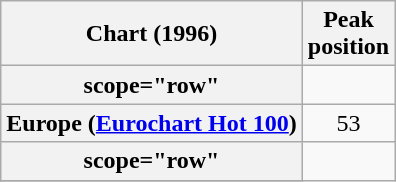<table class="wikitable sortable plainrowheaders">
<tr>
<th>Chart (1996)</th>
<th>Peak <br>position</th>
</tr>
<tr>
<th>scope="row"</th>
</tr>
<tr>
<th scope="row">Europe (<a href='#'>Eurochart Hot 100</a>)</th>
<td align="center">53</td>
</tr>
<tr>
<th>scope="row"</th>
</tr>
<tr>
</tr>
</table>
